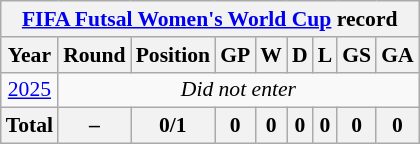<table class="wikitable" style="text-align: center;font-size:90%;">
<tr>
<th colspan=9><a href='#'>FIFA Futsal Women's World Cup</a> record</th>
</tr>
<tr>
<th>Year</th>
<th>Round</th>
<th>Position</th>
<th>GP</th>
<th>W</th>
<th>D</th>
<th>L</th>
<th>GS</th>
<th>GA</th>
</tr>
<tr>
<td> <a href='#'>2025</a></td>
<td colspan=8><em>Did not enter</em></td>
</tr>
<tr>
<th><strong>Total</strong></th>
<th>–</th>
<th><strong>0/1</strong></th>
<th><strong>0</strong></th>
<th><strong>0</strong></th>
<th><strong>0</strong></th>
<th><strong>0</strong></th>
<th><strong>0</strong></th>
<th><strong>0</strong></th>
</tr>
</table>
